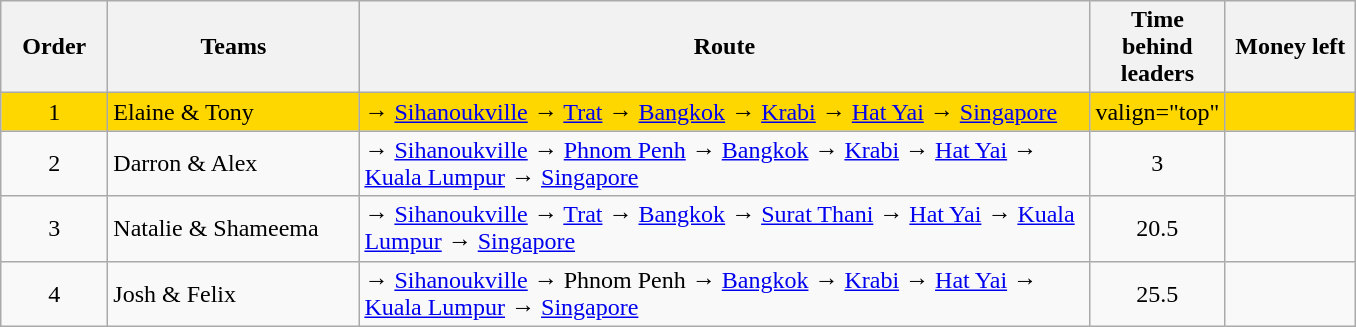<table class="wikitable sortable" style="text-align:center">
<tr>
<th style="width:4em">Order</th>
<th style="width:10em">Teams</th>
<th style="width:30em">Route</th>
<th style="width:5em">Time behind leaders</th>
<th style="width:5em">Money left</th>
</tr>
<tr style=background:gold>
<td>1</td>
<td style="text-align:left">Elaine & Tony</td>
<td style="text-align:left"> → <a href='#'>Sihanoukville</a>  → <a href='#'>Trat</a>  → <a href='#'>Bangkok</a>  → <a href='#'>Krabi</a>  → <a href='#'>Hat Yai</a>  → <a href='#'>Singapore</a></td>
<td>valign="top" </td>
<td></td>
</tr>
<tr>
<td>2</td>
<td style="text-align:left">Darron & Alex</td>
<td style="text-align:left"> → <a href='#'>Sihanoukville</a>  → <a href='#'>Phnom Penh</a>  → <a href='#'>Bangkok</a>   → <a href='#'>Krabi</a>  → <a href='#'>Hat Yai</a>  → <a href='#'>Kuala Lumpur</a>  → <a href='#'>Singapore</a></td>
<td>3</td>
<td></td>
</tr>
<tr>
<td>3</td>
<td style="text-align:left">Natalie & Shameema</td>
<td style="text-align:left"> → <a href='#'>Sihanoukville</a>  → <a href='#'>Trat</a> → <a href='#'>Bangkok</a>  → <a href='#'>Surat Thani</a> → <a href='#'>Hat Yai</a> → <a href='#'>Kuala Lumpur</a> → <a href='#'>Singapore</a></td>
<td>20.5</td>
<td></td>
</tr>
<tr>
<td>4</td>
<td style="text-align:left">Josh & Felix</td>
<td style="text-align:left"> → <a href='#'>Sihanoukville</a>  → Phnom Penh  → <a href='#'>Bangkok</a>  → <a href='#'>Krabi</a>  → <a href='#'>Hat Yai</a> → <a href='#'>Kuala Lumpur</a> → <a href='#'>Singapore</a></td>
<td>25.5</td>
<td></td>
</tr>
</table>
